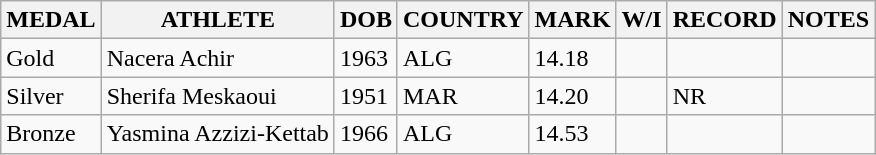<table class="wikitable">
<tr>
<th>MEDAL</th>
<th>ATHLETE</th>
<th>DOB</th>
<th>COUNTRY</th>
<th>MARK</th>
<th>W/I</th>
<th>RECORD</th>
<th>NOTES</th>
</tr>
<tr>
<td>Gold</td>
<td>Nacera Achir</td>
<td>1963</td>
<td>ALG</td>
<td>14.18</td>
<td></td>
<td></td>
<td></td>
</tr>
<tr>
<td>Silver</td>
<td>Sherifa Meskaoui</td>
<td>1951</td>
<td>MAR</td>
<td>14.20</td>
<td></td>
<td>NR</td>
<td></td>
</tr>
<tr>
<td>Bronze</td>
<td>Yasmina Azzizi-Kettab</td>
<td>1966</td>
<td>ALG</td>
<td>14.53</td>
<td></td>
<td></td>
<td></td>
</tr>
</table>
